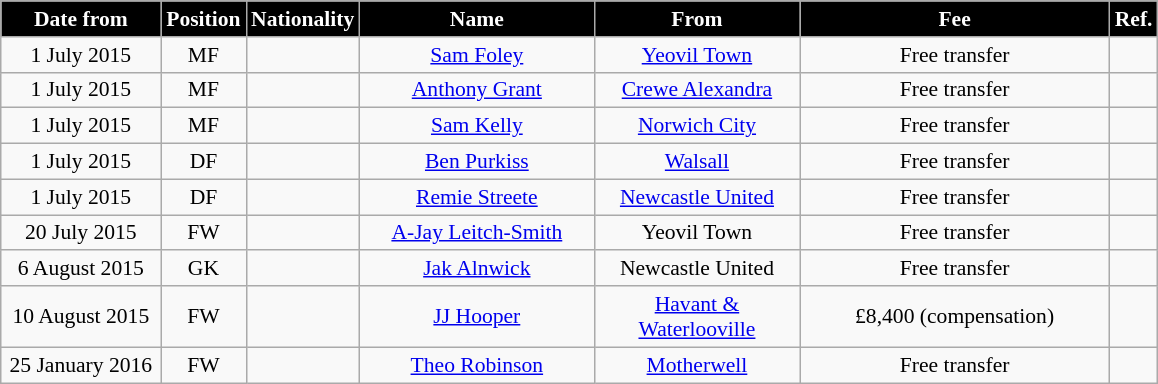<table class="wikitable" style="text-align:center; font-size:90%; ">
<tr>
<th style="background:#000000; color:#FFFFFF; width:100px;">Date from</th>
<th style="background:#000000; color:#FFFFFF; width:50px;">Position</th>
<th style="background:#000000; color:#FFFFFF; width:50px;">Nationality</th>
<th style="background:#000000; color:#FFFFFF; width:150px;">Name</th>
<th style="background:#000000; color:#FFFFFF; width:130px;">From</th>
<th style="background:#000000; color:#FFFFFF; width:200px;">Fee</th>
<th style="background:#000000; color:#FFFFFF; width:25px;">Ref.</th>
</tr>
<tr>
<td>1 July 2015</td>
<td>MF</td>
<td></td>
<td><a href='#'>Sam Foley</a></td>
<td><a href='#'>Yeovil Town</a></td>
<td>Free transfer</td>
<td></td>
</tr>
<tr>
<td>1 July 2015</td>
<td>MF</td>
<td></td>
<td><a href='#'>Anthony Grant</a></td>
<td><a href='#'>Crewe Alexandra</a></td>
<td>Free transfer</td>
<td></td>
</tr>
<tr>
<td>1 July 2015</td>
<td>MF</td>
<td></td>
<td><a href='#'>Sam Kelly</a></td>
<td><a href='#'>Norwich City</a></td>
<td>Free transfer</td>
<td></td>
</tr>
<tr>
<td>1 July 2015</td>
<td>DF</td>
<td></td>
<td><a href='#'>Ben Purkiss</a></td>
<td><a href='#'>Walsall</a></td>
<td>Free transfer</td>
<td></td>
</tr>
<tr>
<td>1 July 2015</td>
<td>DF</td>
<td></td>
<td><a href='#'>Remie Streete</a></td>
<td><a href='#'>Newcastle United</a></td>
<td>Free transfer</td>
<td></td>
</tr>
<tr>
<td>20 July 2015</td>
<td>FW</td>
<td></td>
<td><a href='#'>A-Jay Leitch-Smith</a></td>
<td>Yeovil Town</td>
<td>Free transfer</td>
<td></td>
</tr>
<tr>
<td>6 August 2015</td>
<td>GK</td>
<td></td>
<td><a href='#'>Jak Alnwick</a></td>
<td>Newcastle United</td>
<td>Free transfer</td>
<td></td>
</tr>
<tr>
<td>10 August 2015</td>
<td>FW</td>
<td></td>
<td><a href='#'>JJ Hooper</a></td>
<td><a href='#'>Havant & Waterlooville</a></td>
<td>£8,400 (compensation)</td>
<td></td>
</tr>
<tr>
<td>25 January 2016</td>
<td>FW</td>
<td></td>
<td><a href='#'>Theo Robinson</a></td>
<td> <a href='#'>Motherwell</a></td>
<td>Free transfer</td>
<td></td>
</tr>
</table>
